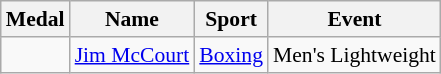<table class="wikitable sortable" style="font-size:90%">
<tr>
<th>Medal</th>
<th>Name</th>
<th>Sport</th>
<th>Event</th>
</tr>
<tr>
<td></td>
<td><a href='#'>Jim McCourt</a></td>
<td><a href='#'>Boxing</a></td>
<td>Men's Lightweight</td>
</tr>
</table>
